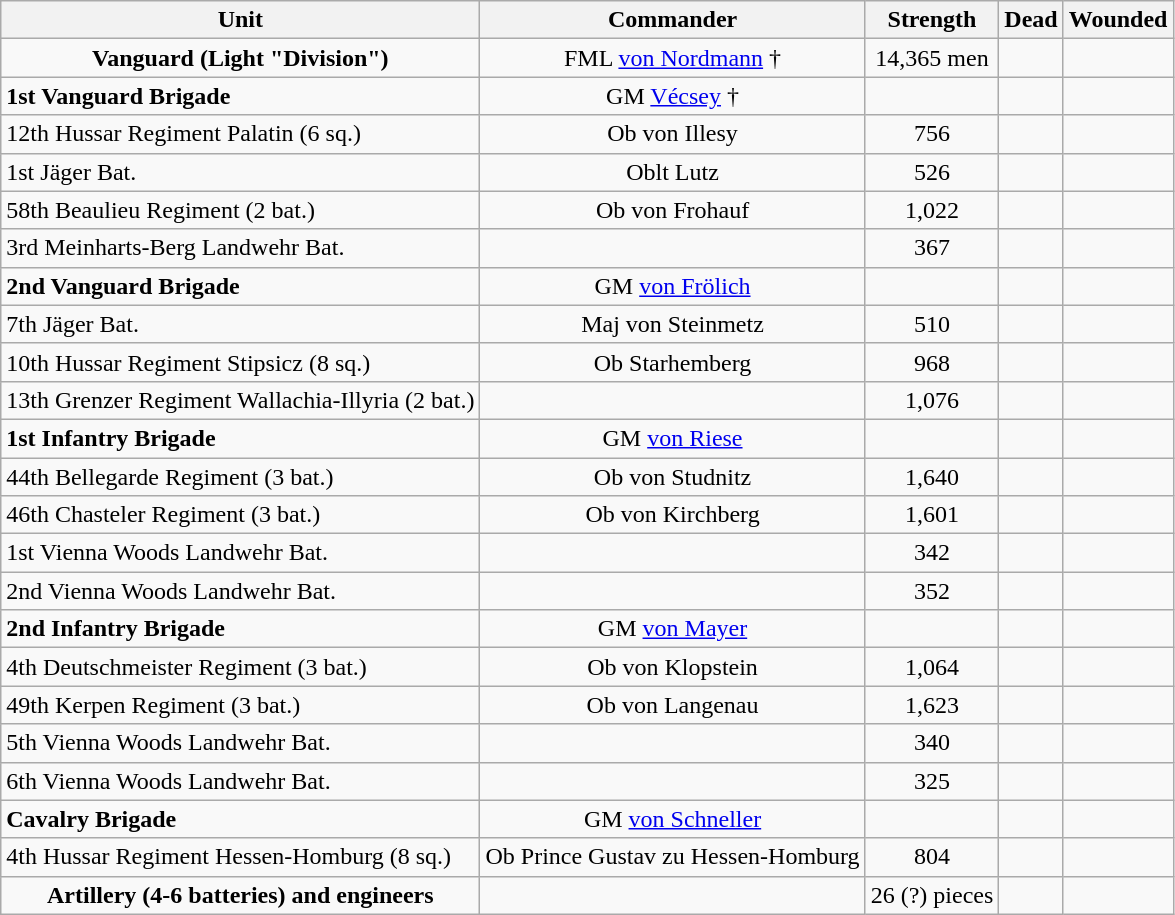<table class="wikitable">
<tr>
<th>Unit</th>
<th>Commander</th>
<th>Strength</th>
<th>Dead</th>
<th>Wounded</th>
</tr>
<tr>
<th style="background:#f9f9f9;">Vanguard (Light "Division")</th>
<td style="text-align:center;">FML <a href='#'>von Nordmann</a> †</td>
<td style="text-align:center;">14,365 men</td>
<td style="text-align:center;"></td>
<td style="text-align:center;"></td>
</tr>
<tr>
<td><strong>1st Vanguard Brigade</strong></td>
<td style="text-align:center;">GM <a href='#'>Vécsey</a> †</td>
<td style="text-align:center;"></td>
<td style="text-align:center;"></td>
<td style="text-align:center;"></td>
</tr>
<tr>
<td>12th Hussar Regiment Palatin (6 sq.)</td>
<td style="text-align:center;">Ob von Illesy</td>
<td style="text-align:center;">756</td>
<td style="text-align:center;"></td>
<td style="text-align:center;"></td>
</tr>
<tr>
<td>1st Jäger Bat.</td>
<td style="text-align:center;">Oblt Lutz</td>
<td style="text-align:center;">526</td>
<td style="text-align:center;"></td>
<td style="text-align:center;"></td>
</tr>
<tr>
<td>58th Beaulieu Regiment (2 bat.)</td>
<td style="text-align:center;">Ob von Frohauf</td>
<td style="text-align:center;">1,022</td>
<td style="text-align:center;"></td>
<td style="text-align:center;"></td>
</tr>
<tr>
<td>3rd Meinharts-Berg Landwehr Bat.</td>
<td style="text-align:center;"></td>
<td style="text-align:center;">367</td>
<td style="text-align:center;"></td>
<td style="text-align:center;"></td>
</tr>
<tr>
<td><strong>2nd Vanguard Brigade</strong></td>
<td style="text-align:center;">GM <a href='#'>von Frölich</a></td>
<td style="text-align:center;"></td>
<td style="text-align:center;"></td>
<td style="text-align:center;"></td>
</tr>
<tr>
<td>7th Jäger Bat.</td>
<td style="text-align:center;">Maj von Steinmetz</td>
<td style="text-align:center;">510</td>
<td style="text-align:center;"></td>
<td style="text-align:center;"></td>
</tr>
<tr>
<td>10th Hussar Regiment Stipsicz (8 sq.)</td>
<td style="text-align:center;">Ob Starhemberg</td>
<td style="text-align:center;">968</td>
<td style="text-align:center;"></td>
<td style="text-align:center;"></td>
</tr>
<tr>
<td>13th Grenzer Regiment Wallachia-Illyria  (2 bat.)</td>
<td style="text-align:center;"></td>
<td style="text-align:center;">1,076</td>
<td style="text-align:center;"></td>
<td style="text-align:center;"></td>
</tr>
<tr>
<td><strong>1st Infantry Brigade</strong></td>
<td style="text-align:center;">GM <a href='#'>von Riese</a></td>
<td style="text-align:center;"></td>
<td style="text-align:center;"></td>
<td style="text-align:center;"></td>
</tr>
<tr>
<td>44th Bellegarde Regiment (3 bat.)</td>
<td style="text-align:center;">Ob von Studnitz</td>
<td style="text-align:center;">1,640</td>
<td style="text-align:center;"></td>
<td style="text-align:center;"></td>
</tr>
<tr>
<td>46th Chasteler Regiment (3 bat.)</td>
<td style="text-align:center;">Ob von Kirchberg</td>
<td style="text-align:center;">1,601</td>
<td style="text-align:center;"></td>
<td style="text-align:center;"></td>
</tr>
<tr>
<td>1st Vienna Woods Landwehr Bat.</td>
<td style="text-align:center;"></td>
<td style="text-align:center;">342</td>
<td style="text-align:center;"></td>
<td style="text-align:center;"></td>
</tr>
<tr>
<td>2nd Vienna Woods Landwehr Bat.</td>
<td style="text-align:center;"></td>
<td style="text-align:center;">352</td>
<td style="text-align:center;"></td>
<td style="text-align:center;"></td>
</tr>
<tr>
<td><strong>2nd Infantry Brigade</strong></td>
<td style="text-align:center;">GM <a href='#'>von Mayer</a></td>
<td style="text-align:center;"></td>
<td style="text-align:center;"></td>
<td style="text-align:center;"></td>
</tr>
<tr>
<td>4th Deutschmeister Regiment (3 bat.)</td>
<td style="text-align:center;">Ob von Klopstein</td>
<td style="text-align:center;">1,064</td>
<td style="text-align:center;"></td>
<td style="text-align:center;"></td>
</tr>
<tr>
<td>49th Kerpen Regiment (3 bat.)</td>
<td style="text-align:center;">Ob von Langenau</td>
<td style="text-align:center;">1,623</td>
<td style="text-align:center;"></td>
<td style="text-align:center;"></td>
</tr>
<tr>
<td>5th Vienna Woods Landwehr Bat.</td>
<td style="text-align:center;"></td>
<td style="text-align:center;">340</td>
<td style="text-align:center;"></td>
<td style="text-align:center;"></td>
</tr>
<tr>
<td>6th Vienna Woods Landwehr Bat.</td>
<td style="text-align:center;"></td>
<td style="text-align:center;">325</td>
<td style="text-align:center;"></td>
<td style="text-align:center;"></td>
</tr>
<tr>
<td><strong>Cavalry Brigade</strong></td>
<td style="text-align:center;">GM <a href='#'>von Schneller</a></td>
<td style="text-align:center;"></td>
<td style="text-align:center;"></td>
<td style="text-align:center;"></td>
</tr>
<tr>
<td>4th Hussar Regiment Hessen-Homburg (8 sq.)</td>
<td style="text-align:center;">Ob Prince Gustav zu Hessen-Homburg</td>
<td style="text-align:center;">804</td>
<td style="text-align:center;"></td>
<td style="text-align:center;"></td>
</tr>
<tr>
<th style="background:#f9f9f9;">Artillery (4-6 batteries) and engineers</th>
<td style="text-align:center;"></td>
<td style="text-align:center;">26 (?) pieces</td>
<td style="text-align:center;"></td>
<td style="text-align:center;"></td>
</tr>
</table>
